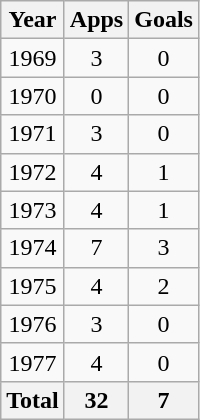<table class="wikitable" style="text-align:center">
<tr>
<th>Year</th>
<th>Apps</th>
<th>Goals</th>
</tr>
<tr>
<td>1969</td>
<td>3</td>
<td>0</td>
</tr>
<tr>
<td>1970</td>
<td>0</td>
<td>0</td>
</tr>
<tr>
<td>1971</td>
<td>3</td>
<td>0</td>
</tr>
<tr>
<td>1972</td>
<td>4</td>
<td>1</td>
</tr>
<tr>
<td>1973</td>
<td>4</td>
<td>1</td>
</tr>
<tr>
<td>1974</td>
<td>7</td>
<td>3</td>
</tr>
<tr>
<td>1975</td>
<td>4</td>
<td>2</td>
</tr>
<tr>
<td>1976</td>
<td>3</td>
<td>0</td>
</tr>
<tr>
<td>1977</td>
<td>4</td>
<td>0</td>
</tr>
<tr>
<th colspan="1">Total</th>
<th>32</th>
<th>7</th>
</tr>
</table>
